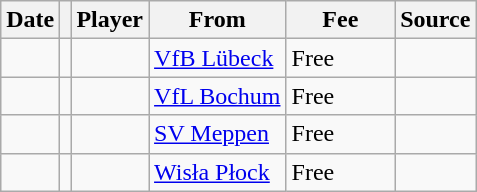<table class="wikitable plainrowheaders sortable">
<tr>
<th scope="col">Date</th>
<th></th>
<th scope=col>Player</th>
<th>From</th>
<th !scope=col; style="width: 65px;">Fee</th>
<th scope=col class=unsortable>Source</th>
</tr>
<tr>
<td></td>
<td align=center></td>
<td></td>
<td><a href='#'>VfB Lübeck</a></td>
<td>Free</td>
<td></td>
</tr>
<tr>
<td></td>
<td align=center></td>
<td></td>
<td><a href='#'>VfL Bochum</a></td>
<td>Free</td>
<td></td>
</tr>
<tr>
<td></td>
<td align=center></td>
<td></td>
<td><a href='#'>SV Meppen</a></td>
<td>Free</td>
<td></td>
</tr>
<tr>
<td></td>
<td align=center></td>
<td></td>
<td><a href='#'>Wisła Płock</a></td>
<td>Free</td>
<td></td>
</tr>
</table>
